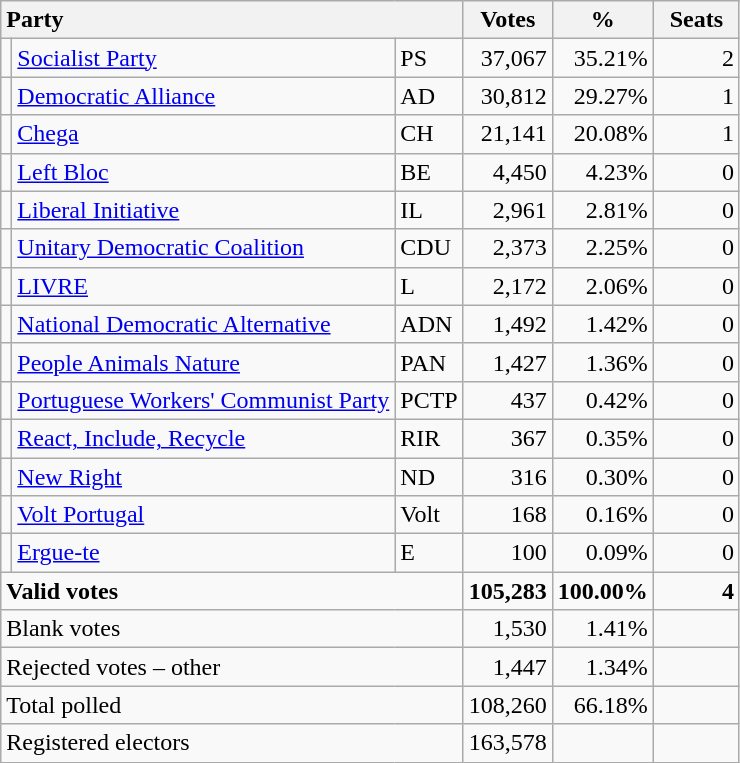<table class="wikitable" border="1" style="text-align:right;">
<tr>
<th style="text-align:left;" colspan=3>Party</th>
<th align=center width="50">Votes</th>
<th align=center width="50">%</th>
<th align=center width="50">Seats</th>
</tr>
<tr>
<td></td>
<td align=left><a href='#'>Socialist Party</a></td>
<td align=left>PS</td>
<td>37,067</td>
<td>35.21%</td>
<td>2</td>
</tr>
<tr>
<td></td>
<td align=left><a href='#'>Democratic Alliance</a></td>
<td align=left>AD</td>
<td>30,812</td>
<td>29.27%</td>
<td>1</td>
</tr>
<tr>
<td></td>
<td align=left><a href='#'>Chega</a></td>
<td align=left>CH</td>
<td>21,141</td>
<td>20.08%</td>
<td>1</td>
</tr>
<tr>
<td></td>
<td align=left><a href='#'>Left Bloc</a></td>
<td align=left>BE</td>
<td>4,450</td>
<td>4.23%</td>
<td>0</td>
</tr>
<tr>
<td></td>
<td align=left><a href='#'>Liberal Initiative</a></td>
<td align=left>IL</td>
<td>2,961</td>
<td>2.81%</td>
<td>0</td>
</tr>
<tr>
<td></td>
<td align=left style="white-space: nowrap;"><a href='#'>Unitary Democratic Coalition</a></td>
<td align=left>CDU</td>
<td>2,373</td>
<td>2.25%</td>
<td>0</td>
</tr>
<tr>
<td></td>
<td align=left><a href='#'>LIVRE</a></td>
<td align=left>L</td>
<td>2,172</td>
<td>2.06%</td>
<td>0</td>
</tr>
<tr>
<td></td>
<td align=left><a href='#'>National Democratic Alternative</a></td>
<td align=left>ADN</td>
<td>1,492</td>
<td>1.42%</td>
<td>0</td>
</tr>
<tr>
<td></td>
<td align=left><a href='#'>People Animals Nature</a></td>
<td align=left>PAN</td>
<td>1,427</td>
<td>1.36%</td>
<td>0</td>
</tr>
<tr>
<td></td>
<td align=left><a href='#'>Portuguese Workers' Communist Party</a></td>
<td align=left>PCTP</td>
<td>437</td>
<td>0.42%</td>
<td>0</td>
</tr>
<tr>
<td></td>
<td align=left><a href='#'>React, Include, Recycle</a></td>
<td align=left>RIR</td>
<td>367</td>
<td>0.35%</td>
<td>0</td>
</tr>
<tr>
<td></td>
<td align=left><a href='#'>New Right</a></td>
<td align=left>ND</td>
<td>316</td>
<td>0.30%</td>
<td>0</td>
</tr>
<tr>
<td></td>
<td align=left><a href='#'>Volt Portugal</a></td>
<td align=left>Volt</td>
<td>168</td>
<td>0.16%</td>
<td>0</td>
</tr>
<tr>
<td></td>
<td align=left><a href='#'>Ergue-te</a></td>
<td align=left>E</td>
<td>100</td>
<td>0.09%</td>
<td>0</td>
</tr>
<tr style="font-weight:bold">
<td align=left colspan=3>Valid votes</td>
<td>105,283</td>
<td>100.00%</td>
<td>4</td>
</tr>
<tr>
<td align=left colspan=3>Blank votes</td>
<td>1,530</td>
<td>1.41%</td>
<td></td>
</tr>
<tr>
<td align=left colspan=3>Rejected votes – other</td>
<td>1,447</td>
<td>1.34%</td>
<td></td>
</tr>
<tr>
<td align=left colspan=3>Total polled</td>
<td>108,260</td>
<td>66.18%</td>
<td></td>
</tr>
<tr>
<td align=left colspan=3>Registered electors</td>
<td>163,578</td>
<td></td>
<td></td>
</tr>
</table>
